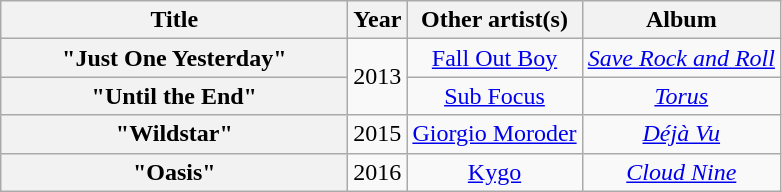<table class="wikitable plainrowheaders" style="text-align:center;">
<tr>
<th scope="col" style="width:14em;">Title</th>
<th scope="col" style="width:1em;">Year</th>
<th>Other artist(s)</th>
<th scope="col">Album</th>
</tr>
<tr>
<th scope="row">"Just One Yesterday"</th>
<td rowspan="2">2013</td>
<td><a href='#'>Fall Out Boy</a></td>
<td><em><a href='#'>Save Rock and Roll</a></em></td>
</tr>
<tr>
<th scope="row">"Until the End"</th>
<td><a href='#'>Sub Focus</a></td>
<td><em><a href='#'>Torus</a></em></td>
</tr>
<tr>
<th scope="row">"Wildstar"</th>
<td>2015</td>
<td><a href='#'>Giorgio Moroder</a></td>
<td><em><a href='#'>Déjà Vu</a></em></td>
</tr>
<tr>
<th scope="row">"Oasis"</th>
<td>2016</td>
<td><a href='#'>Kygo</a></td>
<td><em><a href='#'>Cloud Nine</a></em></td>
</tr>
</table>
